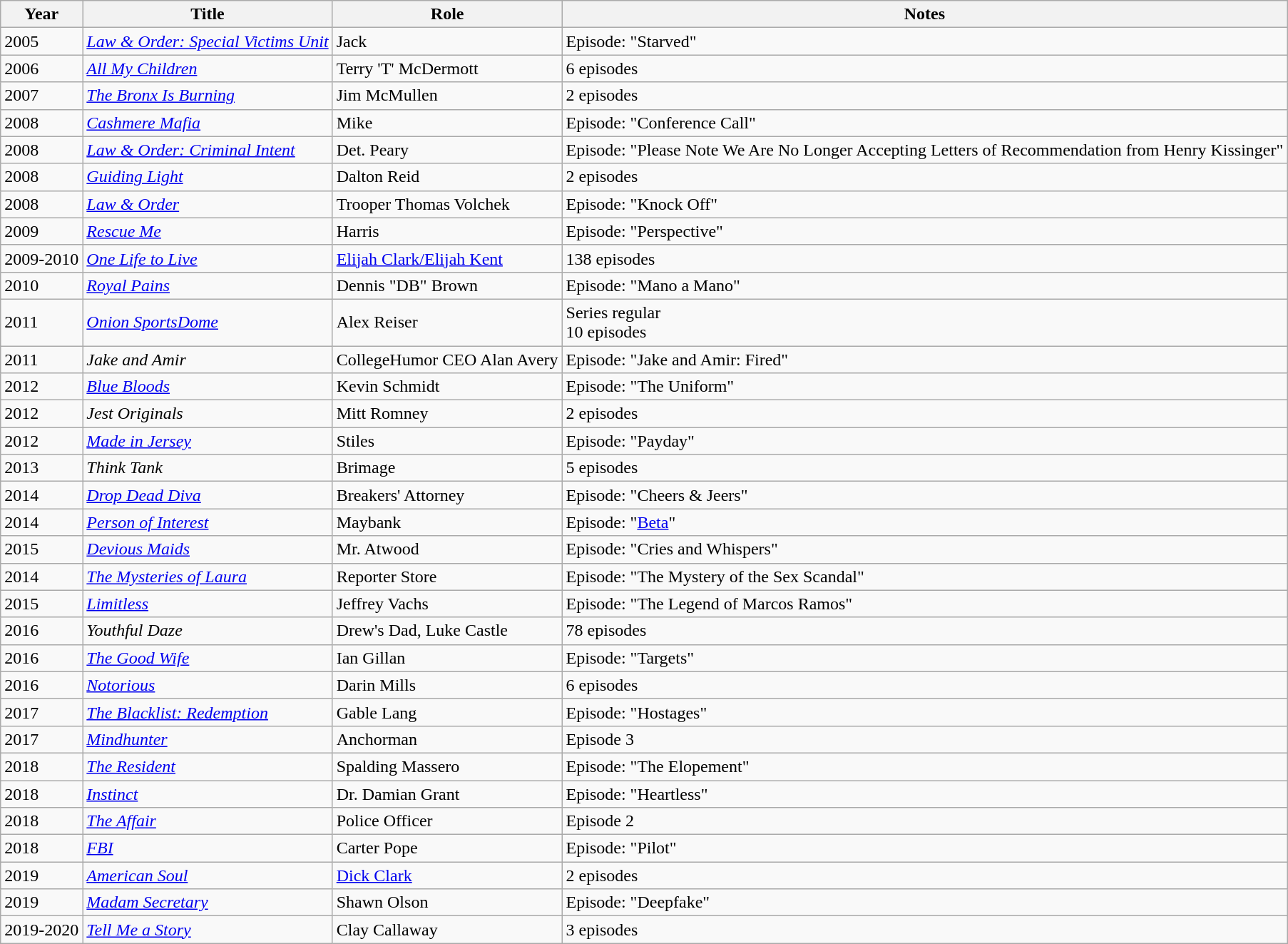<table class="wikitable sortable">
<tr>
<th>Year</th>
<th>Title</th>
<th>Role</th>
<th class="unsortable">Notes</th>
</tr>
<tr>
<td>2005</td>
<td><em><a href='#'>Law & Order: Special Victims Unit</a></em></td>
<td>Jack</td>
<td>Episode: "Starved"</td>
</tr>
<tr>
<td>2006</td>
<td><em><a href='#'>All My Children</a></em></td>
<td>Terry 'T' McDermott</td>
<td>6 episodes</td>
</tr>
<tr>
<td>2007</td>
<td><em><a href='#'>The Bronx Is Burning</a></em></td>
<td>Jim McMullen</td>
<td>2 episodes</td>
</tr>
<tr>
<td>2008</td>
<td><em><a href='#'>Cashmere Mafia</a></em></td>
<td>Mike</td>
<td>Episode: "Conference Call"</td>
</tr>
<tr>
<td>2008</td>
<td><em><a href='#'>Law & Order: Criminal Intent</a></em></td>
<td>Det. Peary</td>
<td>Episode: "Please Note We Are No Longer Accepting Letters of Recommendation from Henry Kissinger"</td>
</tr>
<tr>
<td>2008</td>
<td><em><a href='#'>Guiding Light</a></em></td>
<td>Dalton Reid</td>
<td>2 episodes</td>
</tr>
<tr>
<td>2008</td>
<td><em><a href='#'>Law & Order</a></em></td>
<td>Trooper Thomas Volchek</td>
<td>Episode: "Knock Off"</td>
</tr>
<tr>
<td>2009</td>
<td><em><a href='#'>Rescue Me</a></em></td>
<td>Harris</td>
<td>Episode: "Perspective"</td>
</tr>
<tr>
<td>2009-2010</td>
<td><em><a href='#'>One Life to Live</a></em></td>
<td><a href='#'>Elijah Clark/Elijah Kent</a></td>
<td>138 episodes</td>
</tr>
<tr>
<td>2010</td>
<td><em><a href='#'>Royal Pains</a></em></td>
<td>Dennis "DB" Brown</td>
<td>Episode: "Mano a Mano"</td>
</tr>
<tr>
<td>2011</td>
<td><em><a href='#'>Onion SportsDome</a></em></td>
<td>Alex Reiser</td>
<td>Series regular<br>10 episodes</td>
</tr>
<tr>
<td>2011</td>
<td><em>Jake and Amir</em></td>
<td>CollegeHumor CEO Alan Avery</td>
<td>Episode: "Jake and Amir: Fired"</td>
</tr>
<tr>
<td>2012</td>
<td><em><a href='#'>Blue Bloods</a></em></td>
<td>Kevin Schmidt</td>
<td>Episode: "The Uniform"</td>
</tr>
<tr>
<td>2012</td>
<td><em>Jest Originals</em></td>
<td>Mitt Romney</td>
<td>2 episodes</td>
</tr>
<tr>
<td>2012</td>
<td><em><a href='#'>Made in Jersey</a></em></td>
<td>Stiles</td>
<td>Episode: "Payday"</td>
</tr>
<tr>
<td>2013</td>
<td><em>Think Tank</em></td>
<td>Brimage</td>
<td>5 episodes</td>
</tr>
<tr>
<td>2014</td>
<td><em><a href='#'>Drop Dead Diva</a></em></td>
<td>Breakers' Attorney</td>
<td>Episode: "Cheers & Jeers"</td>
</tr>
<tr>
<td>2014</td>
<td><em><a href='#'>Person of Interest</a></em></td>
<td>Maybank</td>
<td>Episode: "<a href='#'>Beta</a>"</td>
</tr>
<tr>
<td>2015</td>
<td><em><a href='#'>Devious Maids</a></em></td>
<td>Mr. Atwood</td>
<td>Episode: "Cries and Whispers"</td>
</tr>
<tr>
<td>2014</td>
<td><em><a href='#'>The Mysteries of Laura</a></em></td>
<td>Reporter Store</td>
<td>Episode: "The Mystery of the Sex Scandal"</td>
</tr>
<tr>
<td>2015</td>
<td><em><a href='#'>Limitless</a></em></td>
<td>Jeffrey Vachs</td>
<td>Episode: "The Legend of Marcos Ramos"</td>
</tr>
<tr>
<td>2016</td>
<td><em>Youthful Daze</em></td>
<td>Drew's Dad, Luke Castle</td>
<td>78 episodes</td>
</tr>
<tr>
<td>2016</td>
<td><em><a href='#'>The Good Wife</a></em></td>
<td>Ian Gillan</td>
<td>Episode: "Targets"</td>
</tr>
<tr>
<td>2016</td>
<td><em><a href='#'>Notorious</a></em></td>
<td>Darin Mills</td>
<td>6 episodes</td>
</tr>
<tr>
<td>2017</td>
<td><em><a href='#'>The Blacklist: Redemption</a></em></td>
<td>Gable Lang</td>
<td>Episode: "Hostages"</td>
</tr>
<tr>
<td>2017</td>
<td><em><a href='#'>Mindhunter</a></em></td>
<td>Anchorman</td>
<td>Episode 3</td>
</tr>
<tr>
<td>2018</td>
<td><em><a href='#'>The Resident</a></em></td>
<td>Spalding Massero</td>
<td>Episode: "The Elopement"</td>
</tr>
<tr>
<td>2018</td>
<td><em><a href='#'>Instinct</a></em></td>
<td>Dr. Damian Grant</td>
<td>Episode: "Heartless"</td>
</tr>
<tr>
<td>2018</td>
<td><em><a href='#'>The Affair</a></em></td>
<td>Police Officer</td>
<td>Episode 2</td>
</tr>
<tr>
<td>2018</td>
<td><em><a href='#'>FBI</a></em></td>
<td>Carter Pope</td>
<td>Episode: "Pilot"</td>
</tr>
<tr>
<td>2019</td>
<td><em><a href='#'>American Soul</a></em></td>
<td><a href='#'>Dick Clark</a></td>
<td>2 episodes</td>
</tr>
<tr>
<td>2019</td>
<td><em><a href='#'>Madam Secretary</a></em></td>
<td>Shawn Olson</td>
<td>Episode: "Deepfake"</td>
</tr>
<tr>
<td>2019-2020</td>
<td><em><a href='#'>Tell Me a Story</a></em></td>
<td>Clay Callaway</td>
<td>3 episodes</td>
</tr>
</table>
